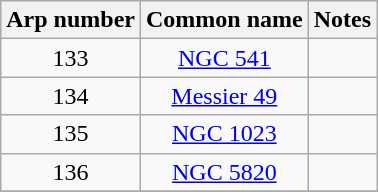<table class="wikitable" style="text-align:center;">
<tr>
<th>Arp number</th>
<th>Common name</th>
<th>Notes</th>
</tr>
<tr>
<td>133</td>
<td><a href='#'>NGC 541</a></td>
<td></td>
</tr>
<tr>
<td>134</td>
<td><a href='#'>Messier 49</a></td>
<td></td>
</tr>
<tr>
<td>135</td>
<td><a href='#'>NGC 1023</a></td>
<td></td>
</tr>
<tr>
<td>136</td>
<td><a href='#'>NGC 5820</a></td>
<td></td>
</tr>
<tr>
</tr>
</table>
